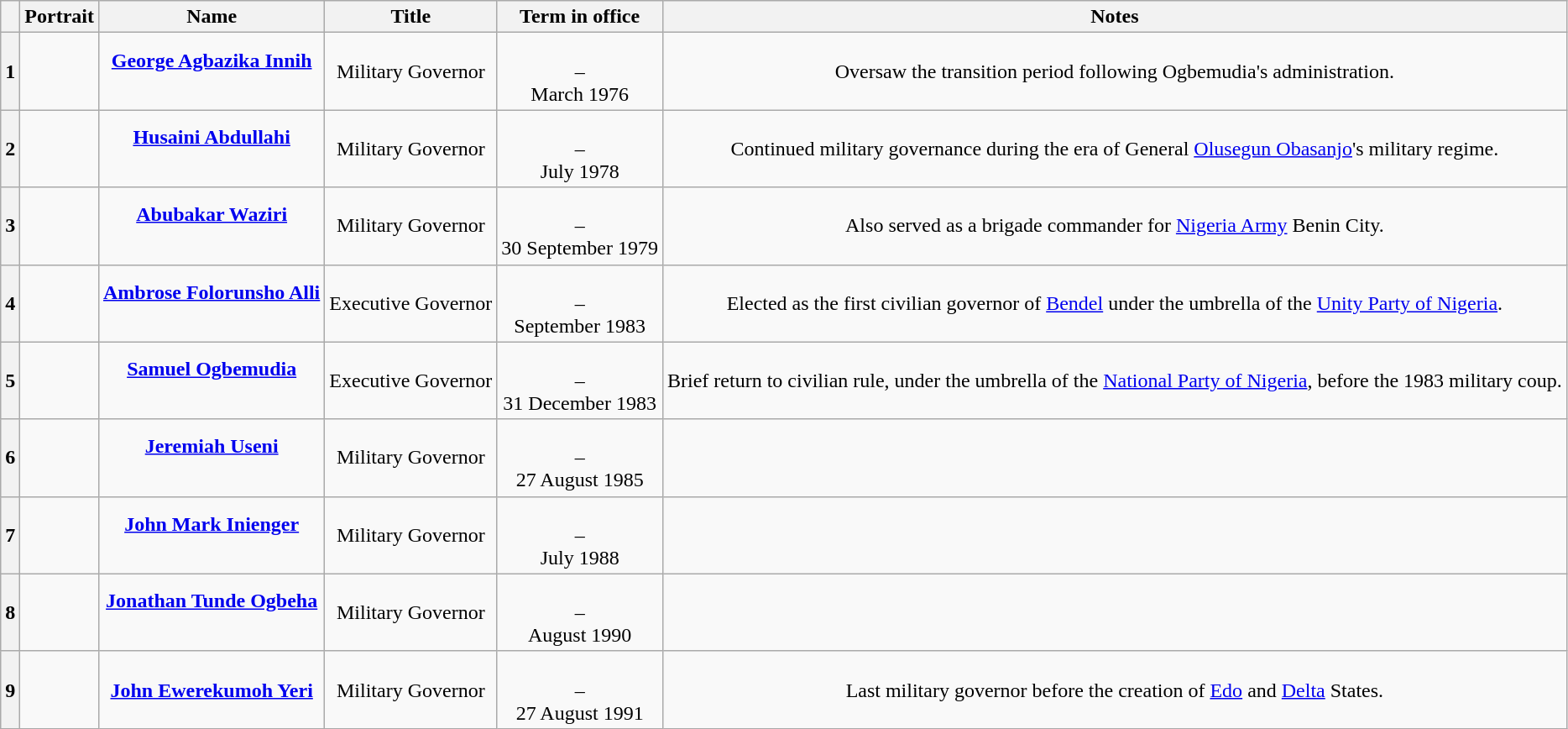<table class="wikitable sortable" style="text-align:center;">
<tr>
<th scope="col" data-sort-type="number"></th>
<th scope="col">Portrait</th>
<th scope="col">Name</th>
<th scope="col">Title</th>
<th scope="col">Term in office</th>
<th scope="col">Notes</th>
</tr>
<tr ">
<th scope="row">1</th>
<td data-sort-value="Innih, George Agbazika"></td>
<td><strong><a href='#'>George Agbazika Innih</a></strong><br><br></td>
<td>Military Governor</td>
<td><br>–<br>March 1976</td>
<td>Oversaw the transition period following Ogbemudia's administration.</td>
</tr>
<tr ">
<th scope="row">2</th>
<td data-sort-value="Abdullahi, Husaini"></td>
<td><strong><a href='#'>Husaini Abdullahi</a></strong><br><br></td>
<td>Military Governor</td>
<td><br>–<br>July 1978<br></td>
<td>Continued military governance during the era of General <a href='#'>Olusegun Obasanjo</a>'s military regime.</td>
</tr>
<tr ">
<th scope="row">3</th>
<td data-sort-value="Waziri, Abubakar"></td>
<td><strong><a href='#'>Abubakar Waziri</a></strong><br><br></td>
<td>Military Governor</td>
<td><br>–<br>30 September 1979<br></td>
<td>Also served as a brigade commander for <a href='#'>Nigeria Army</a> Benin City.</td>
</tr>
<tr ">
<th scope="row">4</th>
<td data-sort-value="Alli, Ambrose Folorunsho"></td>
<td><strong><a href='#'>Ambrose Folorunsho Alli</a></strong><br><br></td>
<td>Executive Governor</td>
<td><br>–<br>September 1983<br></td>
<td>Elected as the first civilian governor of <a href='#'>Bendel</a> under the umbrella of the <a href='#'>Unity Party of Nigeria</a>.</td>
</tr>
<tr ">
<th scope="row">5</th>
<td data-sort-value="Ogbemudia, Samuel"></td>
<td><strong><a href='#'>Samuel Ogbemudia</a></strong><br><br></td>
<td>Executive Governor</td>
<td><br>–<br>31 December 1983<br></td>
<td>Brief return to civilian rule, under the umbrella of the <a href='#'>National Party of Nigeria</a>, before the 1983 military coup.</td>
</tr>
<tr ">
<th scope="row">6</th>
<td data-sort-value="Useni, Jeremiah"></td>
<td><strong><a href='#'>Jeremiah Useni</a></strong><br><br></td>
<td>Military Governor</td>
<td><br>–<br>27 August 1985<br></td>
<td></td>
</tr>
<tr ">
<th scope="row">7</th>
<td data-sort-value="Inienger, John Mark"></td>
<td><strong><a href='#'>John Mark Inienger</a></strong><br><br></td>
<td>Military Governor</td>
<td><br>–<br>July 1988<br></td>
<td></td>
</tr>
<tr ">
<th scope="row">8</th>
<td data-sort-value="Ogbeha, Jonathan Tunde"></td>
<td><strong><a href='#'>Jonathan Tunde Ogbeha</a></strong><br><br></td>
<td>Military Governor</td>
<td><br>–<br>August 1990<br></td>
<td></td>
</tr>
<tr ">
<th scope="row">9</th>
<td data-sort-value="Yeri, John Ewerekumoh"></td>
<td><strong><a href='#'>John Ewerekumoh Yeri</a></strong></td>
<td>Military Governor</td>
<td><br>–<br>27 August 1991<br></td>
<td>Last military governor before the creation of <a href='#'>Edo</a> and <a href='#'>Delta</a> States.</td>
</tr>
</table>
